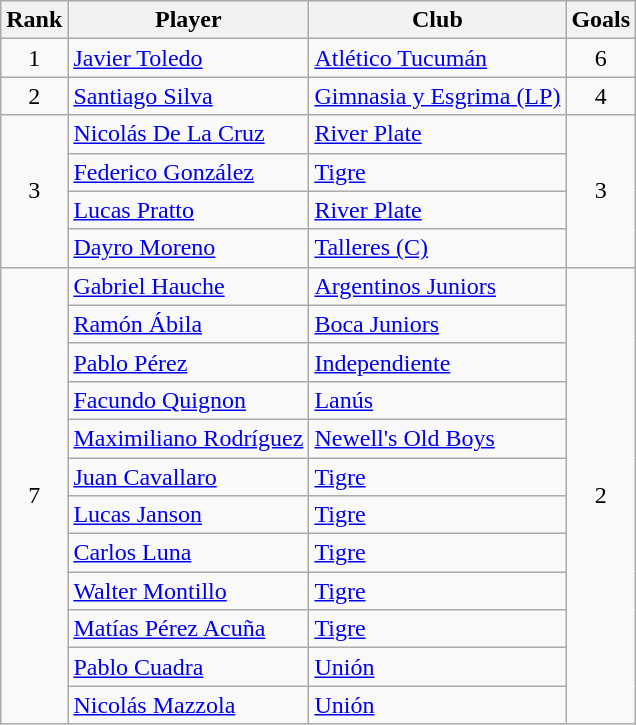<table class="wikitable" border="1">
<tr>
<th>Rank</th>
<th>Player</th>
<th>Club</th>
<th>Goals</th>
</tr>
<tr>
<td align=center>1</td>
<td> <a href='#'>Javier Toledo</a></td>
<td><a href='#'>Atlético Tucumán</a></td>
<td align=center>6</td>
</tr>
<tr>
<td align=center>2</td>
<td> <a href='#'>Santiago Silva</a></td>
<td><a href='#'>Gimnasia y Esgrima (LP)</a></td>
<td align=center>4</td>
</tr>
<tr>
<td rowspan=4 align=center>3</td>
<td> <a href='#'>Nicolás De La Cruz</a></td>
<td><a href='#'>River Plate</a></td>
<td rowspan=4 align=center>3</td>
</tr>
<tr>
<td> <a href='#'>Federico González</a></td>
<td><a href='#'>Tigre</a></td>
</tr>
<tr>
<td> <a href='#'>Lucas Pratto</a></td>
<td><a href='#'>River Plate</a></td>
</tr>
<tr>
<td> <a href='#'>Dayro Moreno</a></td>
<td><a href='#'>Talleres (C)</a></td>
</tr>
<tr>
<td rowspan=13 align=center>7</td>
<td> <a href='#'>Gabriel Hauche</a></td>
<td><a href='#'>Argentinos Juniors</a></td>
<td rowspan=13 align=center>2</td>
</tr>
<tr>
<td> <a href='#'>Ramón Ábila</a></td>
<td><a href='#'>Boca Juniors</a></td>
</tr>
<tr>
<td> <a href='#'>Pablo Pérez</a></td>
<td><a href='#'>Independiente</a></td>
</tr>
<tr>
<td> <a href='#'>Facundo Quignon</a></td>
<td><a href='#'>Lanús</a></td>
</tr>
<tr>
<td> <a href='#'>Maximiliano Rodríguez</a></td>
<td><a href='#'>Newell's Old Boys</a></td>
</tr>
<tr>
<td> <a href='#'>Juan Cavallaro</a></td>
<td><a href='#'>Tigre</a></td>
</tr>
<tr>
<td> <a href='#'>Lucas Janson</a></td>
<td><a href='#'>Tigre</a></td>
</tr>
<tr>
<td> <a href='#'>Carlos Luna</a></td>
<td><a href='#'>Tigre</a></td>
</tr>
<tr>
<td> <a href='#'>Walter Montillo</a></td>
<td><a href='#'>Tigre</a></td>
</tr>
<tr>
<td> <a href='#'>Matías Pérez Acuña</a></td>
<td><a href='#'>Tigre</a></td>
</tr>
<tr>
<td> <a href='#'>Pablo Cuadra</a></td>
<td><a href='#'>Unión</a></td>
</tr>
<tr>
<td> <a href='#'>Nicolás Mazzola</a></td>
<td><a href='#'>Unión</a></td>
</tr>
</table>
